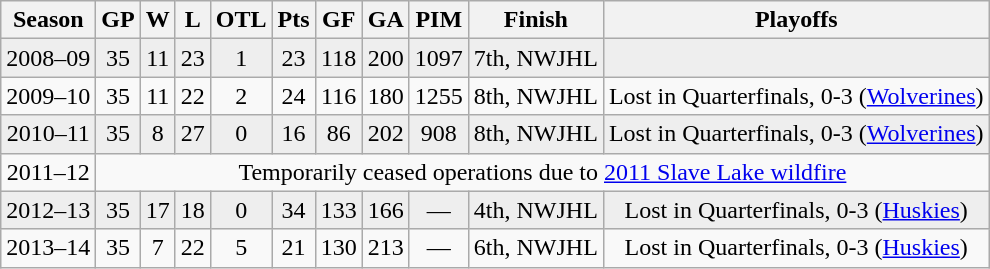<table class="wikitable" style="text-align:center">
<tr>
<th>Season</th>
<th>GP</th>
<th>W</th>
<th>L</th>
<th>OTL</th>
<th>Pts</th>
<th>GF</th>
<th>GA</th>
<th>PIM</th>
<th>Finish</th>
<th>Playoffs</th>
</tr>
<tr bgcolor="#eeeeee">
<td>2008–09</td>
<td>35</td>
<td>11</td>
<td>23</td>
<td>1</td>
<td>23</td>
<td>118</td>
<td>200</td>
<td>1097</td>
<td>7th, NWJHL</td>
<td></td>
</tr>
<tr>
<td>2009–10</td>
<td>35</td>
<td>11</td>
<td>22</td>
<td>2</td>
<td>24</td>
<td>116</td>
<td>180</td>
<td>1255</td>
<td>8th, NWJHL</td>
<td>Lost in Quarterfinals, 0-3 (<a href='#'>Wolverines</a>)</td>
</tr>
<tr bgcolor="#eeeeee">
<td>2010–11</td>
<td>35</td>
<td>8</td>
<td>27</td>
<td>0</td>
<td>16</td>
<td>86</td>
<td>202</td>
<td>908</td>
<td>8th, NWJHL</td>
<td>Lost in Quarterfinals, 0-3 (<a href='#'>Wolverines</a>)</td>
</tr>
<tr>
<td>2011–12</td>
<td colspan=10 align=center>Temporarily ceased operations due to <a href='#'>2011 Slave Lake wildfire</a></td>
</tr>
<tr bgcolor="#eeeeee">
<td>2012–13</td>
<td>35</td>
<td>17</td>
<td>18</td>
<td>0</td>
<td>34</td>
<td>133</td>
<td>166</td>
<td>—</td>
<td>4th, NWJHL</td>
<td>Lost in Quarterfinals, 0-3 (<a href='#'>Huskies</a>)</td>
</tr>
<tr>
<td>2013–14</td>
<td>35</td>
<td>7</td>
<td>22</td>
<td>5</td>
<td>21</td>
<td>130</td>
<td>213</td>
<td>—</td>
<td>6th, NWJHL</td>
<td>Lost in Quarterfinals, 0-3 (<a href='#'>Huskies</a>)</td>
</tr>
</table>
